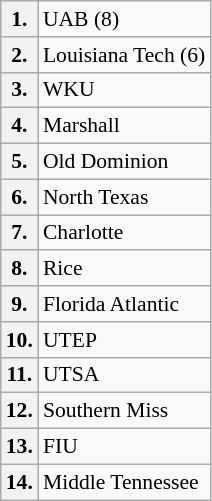<table class="wikitable" style="white-space:nowrap; font-size:90%;">
<tr>
<th>1.</th>
<td>UAB (8)</td>
</tr>
<tr>
<th>2.</th>
<td>Louisiana Tech (6)</td>
</tr>
<tr>
<th>3.</th>
<td>WKU</td>
</tr>
<tr>
<th>4.</th>
<td>Marshall</td>
</tr>
<tr>
<th>5.</th>
<td>Old Dominion</td>
</tr>
<tr>
<th>6.</th>
<td>North Texas</td>
</tr>
<tr>
<th>7.</th>
<td>Charlotte</td>
</tr>
<tr>
<th>8.</th>
<td>Rice</td>
</tr>
<tr>
<th>9.</th>
<td>Florida Atlantic</td>
</tr>
<tr>
<th>10.</th>
<td>UTEP</td>
</tr>
<tr>
<th>11.</th>
<td>UTSA</td>
</tr>
<tr>
<th>12.</th>
<td>Southern Miss</td>
</tr>
<tr>
<th>13.</th>
<td>FIU</td>
</tr>
<tr>
<th>14.</th>
<td>Middle Tennessee</td>
</tr>
</table>
